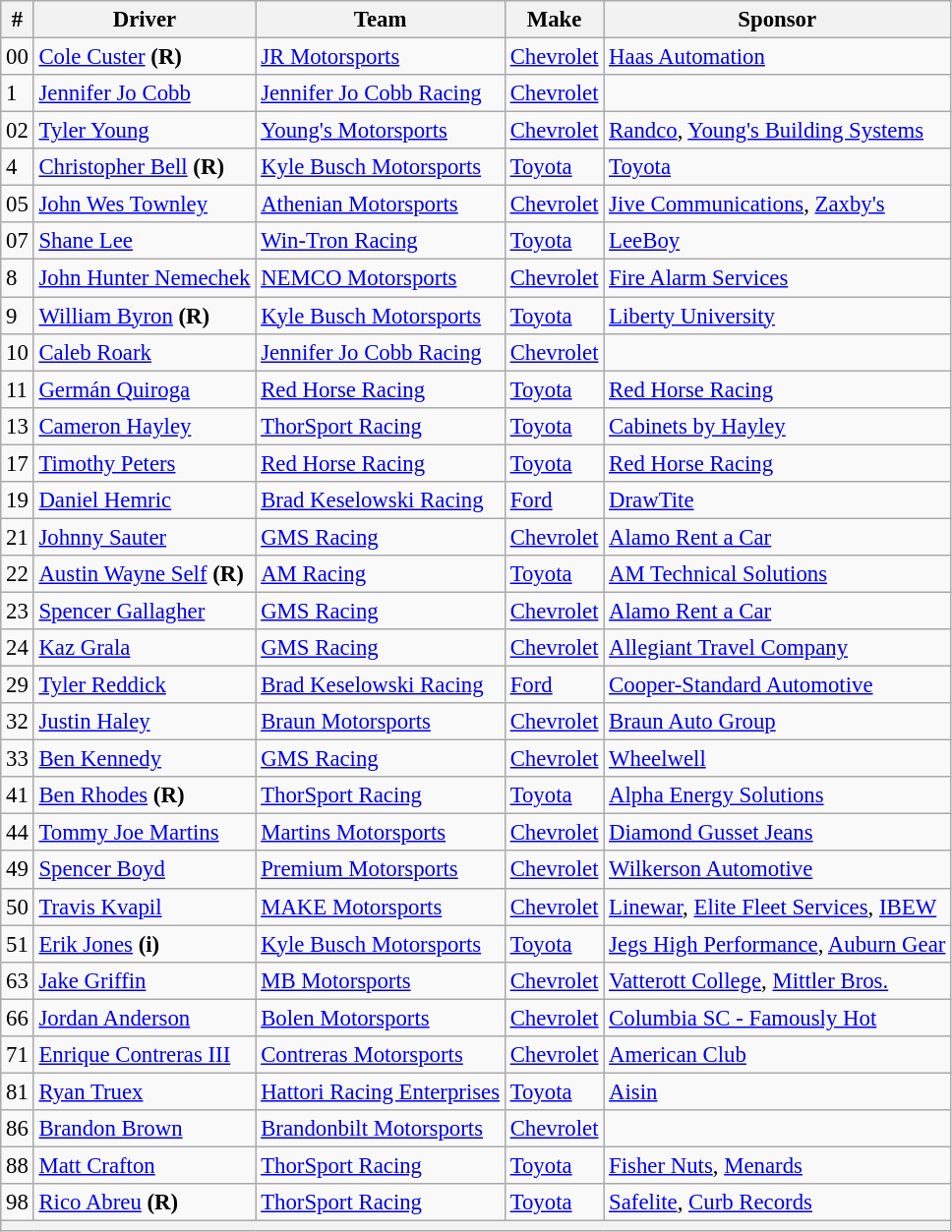<table class="wikitable" style="font-size:95%">
<tr>
<th>#</th>
<th>Driver</th>
<th>Team</th>
<th>Make</th>
<th>Sponsor</th>
</tr>
<tr>
<td>00</td>
<td><a href='#'>Cole Custer</a> <strong>(R)</strong></td>
<td><a href='#'>JR Motorsports</a></td>
<td><a href='#'>Chevrolet</a></td>
<td><a href='#'>Haas Automation</a></td>
</tr>
<tr>
<td>1</td>
<td><a href='#'>Jennifer Jo Cobb</a></td>
<td><a href='#'>Jennifer Jo Cobb Racing</a></td>
<td><a href='#'>Chevrolet</a></td>
<td></td>
</tr>
<tr>
<td>02</td>
<td><a href='#'>Tyler Young</a></td>
<td><a href='#'>Young's Motorsports</a></td>
<td><a href='#'>Chevrolet</a></td>
<td><a href='#'>Randco</a>, <a href='#'>Young's Building Systems</a></td>
</tr>
<tr>
<td>4</td>
<td><a href='#'>Christopher Bell</a> <strong>(R)</strong></td>
<td><a href='#'>Kyle Busch Motorsports</a></td>
<td><a href='#'>Toyota</a></td>
<td><a href='#'>Toyota</a></td>
</tr>
<tr>
<td>05</td>
<td><a href='#'>John Wes Townley</a></td>
<td><a href='#'>Athenian Motorsports</a></td>
<td><a href='#'>Chevrolet</a></td>
<td><a href='#'>Jive Communications</a>, <a href='#'>Zaxby's</a></td>
</tr>
<tr>
<td>07</td>
<td><a href='#'>Shane Lee</a></td>
<td><a href='#'>Win-Tron Racing</a></td>
<td><a href='#'>Toyota</a></td>
<td><a href='#'>LeeBoy</a></td>
</tr>
<tr>
<td>8</td>
<td><a href='#'>John Hunter Nemechek</a></td>
<td><a href='#'>NEMCO Motorsports</a></td>
<td><a href='#'>Chevrolet</a></td>
<td><a href='#'>Fire Alarm Services</a></td>
</tr>
<tr>
<td>9</td>
<td><a href='#'>William Byron</a> <strong>(R)</strong></td>
<td><a href='#'>Kyle Busch Motorsports</a></td>
<td><a href='#'>Toyota</a></td>
<td><a href='#'>Liberty University</a></td>
</tr>
<tr>
<td>10</td>
<td><a href='#'>Caleb Roark</a></td>
<td><a href='#'>Jennifer Jo Cobb Racing</a></td>
<td><a href='#'>Chevrolet</a></td>
<td></td>
</tr>
<tr>
<td>11</td>
<td><a href='#'>Germán Quiroga</a></td>
<td><a href='#'>Red Horse Racing</a></td>
<td><a href='#'>Toyota</a></td>
<td><a href='#'>Red Horse Racing</a></td>
</tr>
<tr>
<td>13</td>
<td><a href='#'>Cameron Hayley</a></td>
<td><a href='#'>ThorSport Racing</a></td>
<td><a href='#'>Toyota</a></td>
<td><a href='#'>Cabinets by Hayley</a></td>
</tr>
<tr>
<td>17</td>
<td><a href='#'>Timothy Peters</a></td>
<td><a href='#'>Red Horse Racing</a></td>
<td><a href='#'>Toyota</a></td>
<td><a href='#'>Red Horse Racing</a></td>
</tr>
<tr>
<td>19</td>
<td><a href='#'>Daniel Hemric</a></td>
<td><a href='#'>Brad Keselowski Racing</a></td>
<td><a href='#'>Ford</a></td>
<td><a href='#'>DrawTite</a></td>
</tr>
<tr>
<td>21</td>
<td><a href='#'>Johnny Sauter</a></td>
<td><a href='#'>GMS Racing</a></td>
<td><a href='#'>Chevrolet</a></td>
<td><a href='#'>Alamo Rent a Car</a></td>
</tr>
<tr>
<td>22</td>
<td><a href='#'>Austin Wayne Self</a> <strong>(R)</strong></td>
<td><a href='#'>AM Racing</a></td>
<td><a href='#'>Toyota</a></td>
<td><a href='#'>AM Technical Solutions</a></td>
</tr>
<tr>
<td>23</td>
<td><a href='#'>Spencer Gallagher</a></td>
<td><a href='#'>GMS Racing</a></td>
<td><a href='#'>Chevrolet</a></td>
<td><a href='#'>Alamo Rent a Car</a></td>
</tr>
<tr>
<td>24</td>
<td><a href='#'>Kaz Grala</a></td>
<td><a href='#'>GMS Racing</a></td>
<td><a href='#'>Chevrolet</a></td>
<td><a href='#'>Allegiant Travel Company</a></td>
</tr>
<tr>
<td>29</td>
<td><a href='#'>Tyler Reddick</a></td>
<td><a href='#'>Brad Keselowski Racing</a></td>
<td><a href='#'>Ford</a></td>
<td><a href='#'>Cooper-Standard Automotive</a></td>
</tr>
<tr>
<td>32</td>
<td><a href='#'>Justin Haley</a></td>
<td><a href='#'>Braun Motorsports</a></td>
<td><a href='#'>Chevrolet</a></td>
<td><a href='#'>Braun Auto Group</a></td>
</tr>
<tr>
<td>33</td>
<td><a href='#'>Ben Kennedy</a></td>
<td><a href='#'>GMS Racing</a></td>
<td><a href='#'>Chevrolet</a></td>
<td><a href='#'>Wheelwell</a></td>
</tr>
<tr>
<td>41</td>
<td><a href='#'>Ben Rhodes</a> <strong>(R)</strong></td>
<td><a href='#'>ThorSport Racing</a></td>
<td><a href='#'>Toyota</a></td>
<td><a href='#'>Alpha Energy Solutions</a></td>
</tr>
<tr>
<td>44</td>
<td><a href='#'>Tommy Joe Martins</a></td>
<td><a href='#'>Martins Motorsports</a></td>
<td><a href='#'>Chevrolet</a></td>
<td><a href='#'>Diamond Gusset Jeans</a></td>
</tr>
<tr>
<td>49</td>
<td><a href='#'>Spencer Boyd</a></td>
<td><a href='#'>Premium Motorsports</a></td>
<td><a href='#'>Chevrolet</a></td>
<td><a href='#'>Wilkerson Automotive</a></td>
</tr>
<tr>
<td>50</td>
<td><a href='#'>Travis Kvapil</a></td>
<td><a href='#'>MAKE Motorsports</a></td>
<td><a href='#'>Chevrolet</a></td>
<td><a href='#'>Linewar</a>, <a href='#'>Elite Fleet Services</a>, <a href='#'>IBEW</a></td>
</tr>
<tr>
<td>51</td>
<td><a href='#'>Erik Jones</a> <strong>(i)</strong></td>
<td><a href='#'>Kyle Busch Motorsports</a></td>
<td><a href='#'>Toyota</a></td>
<td><a href='#'>Jegs High Performance</a>, <a href='#'>Auburn Gear</a></td>
</tr>
<tr>
<td>63</td>
<td><a href='#'>Jake Griffin</a></td>
<td><a href='#'>MB Motorsports</a></td>
<td><a href='#'>Chevrolet</a></td>
<td><a href='#'>Vatterott College</a>, <a href='#'>Mittler Bros.</a></td>
</tr>
<tr>
<td>66</td>
<td><a href='#'>Jordan Anderson</a></td>
<td><a href='#'>Bolen Motorsports</a></td>
<td><a href='#'>Chevrolet</a></td>
<td><a href='#'>Columbia SC - Famously Hot</a></td>
</tr>
<tr>
<td>71</td>
<td><a href='#'>Enrique Contreras III</a></td>
<td><a href='#'>Contreras Motorsports</a></td>
<td><a href='#'>Chevrolet</a></td>
<td><a href='#'>American Club</a></td>
</tr>
<tr>
<td>81</td>
<td><a href='#'>Ryan Truex</a></td>
<td><a href='#'>Hattori Racing Enterprises</a></td>
<td><a href='#'>Toyota</a></td>
<td><a href='#'>Aisin</a></td>
</tr>
<tr>
<td>86</td>
<td><a href='#'>Brandon Brown</a></td>
<td><a href='#'>Brandonbilt Motorsports</a></td>
<td><a href='#'>Chevrolet</a></td>
<td></td>
</tr>
<tr>
<td>88</td>
<td><a href='#'>Matt Crafton</a></td>
<td><a href='#'>ThorSport Racing</a></td>
<td><a href='#'>Toyota</a></td>
<td><a href='#'>Fisher Nuts</a>, <a href='#'>Menards</a></td>
</tr>
<tr>
<td>98</td>
<td><a href='#'>Rico Abreu</a> <strong>(R)</strong></td>
<td><a href='#'>ThorSport Racing</a></td>
<td><a href='#'>Toyota</a></td>
<td><a href='#'>Safelite</a>, <a href='#'>Curb Records</a></td>
</tr>
<tr>
<th colspan="5"></th>
</tr>
</table>
